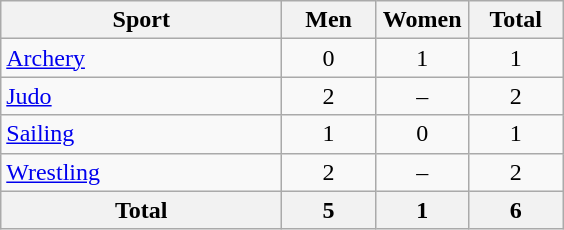<table class="wikitable sortable" style="text-align:center;">
<tr>
<th width=180>Sport</th>
<th width=55>Men</th>
<th width=55>Women</th>
<th width=55>Total</th>
</tr>
<tr>
<td align=left><a href='#'>Archery</a></td>
<td>0</td>
<td>1</td>
<td>1</td>
</tr>
<tr>
<td align=left><a href='#'>Judo</a></td>
<td>2</td>
<td>–</td>
<td>2</td>
</tr>
<tr>
<td align=left><a href='#'>Sailing</a></td>
<td>1</td>
<td>0</td>
<td>1</td>
</tr>
<tr>
<td align=left><a href='#'>Wrestling</a></td>
<td>2</td>
<td>–</td>
<td>2</td>
</tr>
<tr>
<th>Total</th>
<th>5</th>
<th>1</th>
<th>6</th>
</tr>
</table>
